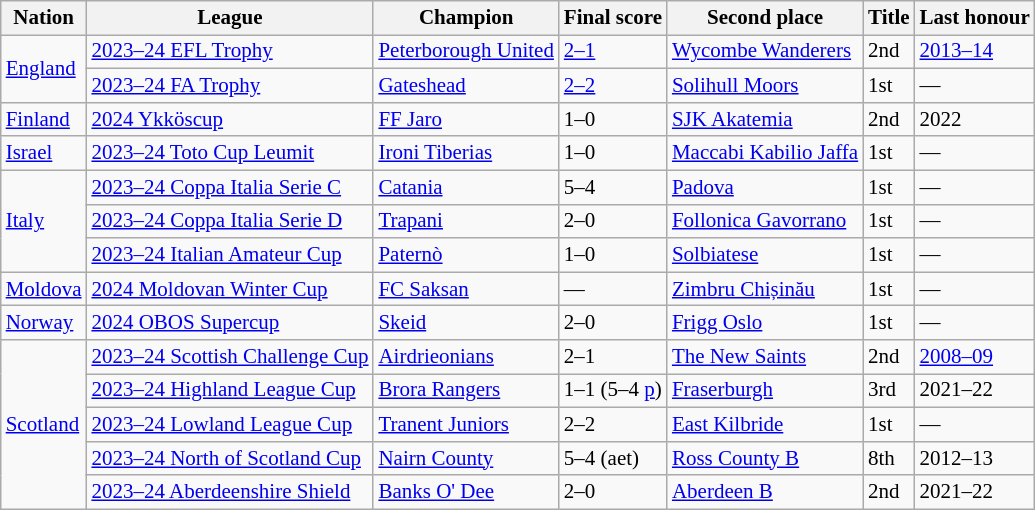<table class=wikitable style="font-size:14px">
<tr>
<th>Nation</th>
<th>League</th>
<th>Champion</th>
<th>Final score</th>
<th>Second place</th>
<th data-sort-type="number">Title</th>
<th>Last honour</th>
</tr>
<tr>
<td rowspan="2" align="left"> <a href='#'>England</a></td>
<td align=left><a href='#'>2023–24 EFL Trophy</a></td>
<td><a href='#'>Peterborough United</a></td>
<td><a href='#'>2–1</a></td>
<td><a href='#'>Wycombe Wanderers</a></td>
<td>2nd</td>
<td><a href='#'>2013–14</a></td>
</tr>
<tr>
<td><a href='#'>2023–24 FA Trophy</a></td>
<td><a href='#'>Gateshead</a></td>
<td><a href='#'>2–2</a> </td>
<td><a href='#'>Solihull Moors</a></td>
<td>1st</td>
<td>—</td>
</tr>
<tr>
<td align=left> <a href='#'>Finland</a></td>
<td align=left><a href='#'>2024 Ykköscup</a></td>
<td><a href='#'>FF Jaro</a></td>
<td>1–0</td>
<td><a href='#'>SJK Akatemia</a></td>
<td>2nd</td>
<td>2022</td>
</tr>
<tr>
<td align=left> <a href='#'>Israel</a></td>
<td align=left><a href='#'>2023–24 Toto Cup Leumit</a></td>
<td><a href='#'>Ironi Tiberias</a></td>
<td>1–0</td>
<td><a href='#'>Maccabi Kabilio Jaffa</a></td>
<td>1st</td>
<td>—</td>
</tr>
<tr>
<td align=left rowspan="3"> <a href='#'>Italy</a></td>
<td align=left><a href='#'>2023–24 Coppa Italia Serie C</a></td>
<td><a href='#'>Catania</a></td>
<td>5–4</td>
<td><a href='#'>Padova</a></td>
<td>1st</td>
<td>—</td>
</tr>
<tr>
<td align=left><a href='#'>2023–24 Coppa Italia Serie D</a></td>
<td><a href='#'>Trapani</a></td>
<td>2–0</td>
<td><a href='#'>Follonica Gavorrano</a></td>
<td>1st</td>
<td>—</td>
</tr>
<tr>
<td align=left><a href='#'>2023–24 Italian Amateur Cup</a></td>
<td><a href='#'>Paternò</a></td>
<td>1–0</td>
<td><a href='#'>Solbiatese</a></td>
<td>1st</td>
<td>—</td>
</tr>
<tr>
<td align=left> <a href='#'>Moldova</a></td>
<td align=left><a href='#'>2024 Moldovan Winter Cup</a></td>
<td><a href='#'>FC Saksan</a></td>
<td>—</td>
<td><a href='#'>Zimbru Chișinău</a></td>
<td>1st</td>
<td>—</td>
</tr>
<tr>
<td align=left> <a href='#'>Norway</a></td>
<td align=left><a href='#'>2024 OBOS Supercup</a></td>
<td><a href='#'>Skeid</a></td>
<td>2–0</td>
<td><a href='#'>Frigg Oslo</a></td>
<td>1st</td>
<td>—</td>
</tr>
<tr>
<td rowspan="5" align="left"> <a href='#'>Scotland</a></td>
<td align=left><a href='#'>2023–24 Scottish Challenge Cup</a></td>
<td><a href='#'>Airdrieonians</a></td>
<td>2–1</td>
<td> <a href='#'>The New Saints</a></td>
<td>2nd</td>
<td><a href='#'>2008–09</a></td>
</tr>
<tr>
<td><a href='#'>2023–24 Highland League Cup</a></td>
<td><a href='#'>Brora Rangers</a></td>
<td>1–1 (5–4 <a href='#'>p</a>)</td>
<td><a href='#'>Fraserburgh</a></td>
<td>3rd</td>
<td>2021–22</td>
</tr>
<tr>
<td align=left><a href='#'>2023–24 Lowland League Cup</a></td>
<td><a href='#'>Tranent Juniors</a></td>
<td>2–2 </td>
<td><a href='#'>East Kilbride</a></td>
<td>1st</td>
<td>—</td>
</tr>
<tr>
<td><a href='#'>2023–24 North of Scotland Cup</a></td>
<td><a href='#'>Nairn County</a></td>
<td>5–4 (aet)</td>
<td><a href='#'>Ross County B</a></td>
<td>8th</td>
<td>2012–13</td>
</tr>
<tr>
<td><a href='#'>2023–24 Aberdeenshire Shield</a></td>
<td><a href='#'>Banks O' Dee</a></td>
<td>2–0</td>
<td><a href='#'>Aberdeen B</a></td>
<td>2nd</td>
<td>2021–22</td>
</tr>
</table>
